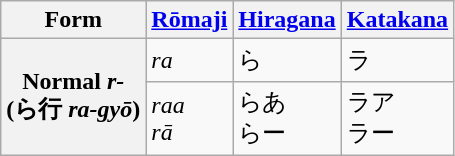<table class="wikitable">
<tr>
<th>Form</th>
<th><a href='#'>Rōmaji</a></th>
<th><a href='#'>Hiragana</a></th>
<th><a href='#'>Katakana</a></th>
</tr>
<tr>
<th rowspan="2">Normal <em>r-</em><br>(ら行 <em>ra-gyō</em>)</th>
<td><em>ra</em></td>
<td>ら</td>
<td>ラ</td>
</tr>
<tr>
<td><em>raa</em><br><em>rā</em></td>
<td>らあ<br>らー</td>
<td>ラア<br>ラー</td>
</tr>
</table>
